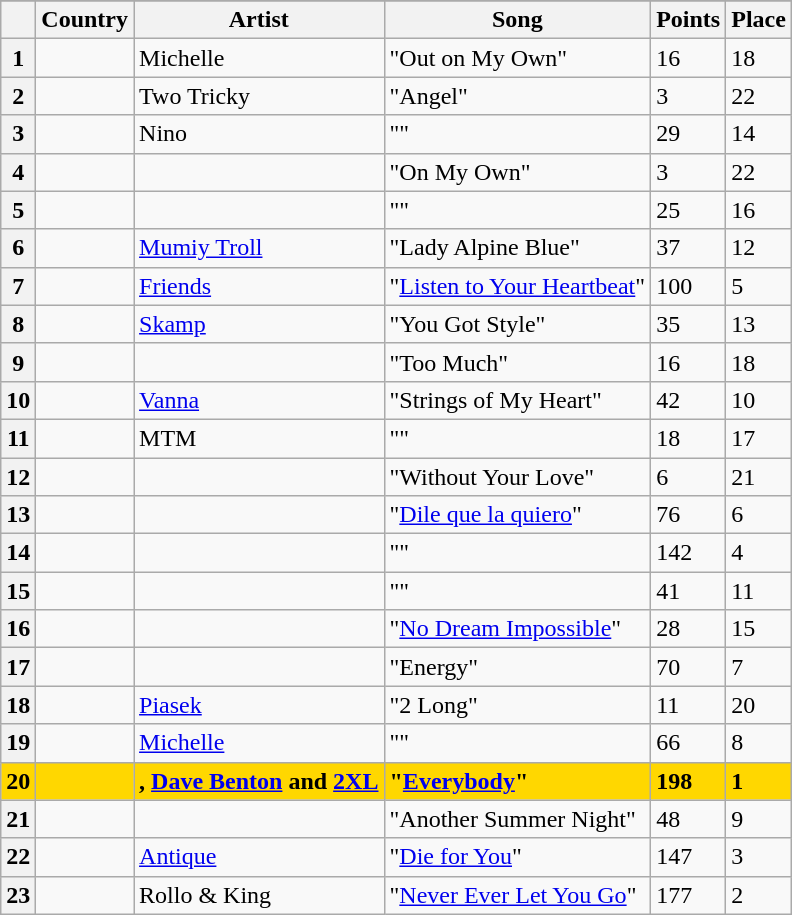<table class="sortable wikitable plainrowheaders">
<tr>
</tr>
<tr>
<th scope="col"></th>
<th scope="col">Country</th>
<th scope="col">Artist</th>
<th scope="col">Song</th>
<th scope="col">Points</th>
<th scope="col">Place</th>
</tr>
<tr>
<th scope="row" style="text-align:center;">1</th>
<td></td>
<td>Michelle</td>
<td>"Out on My Own"</td>
<td>16</td>
<td>18</td>
</tr>
<tr>
<th scope="row" style="text-align:center;">2</th>
<td></td>
<td>Two Tricky</td>
<td>"Angel"</td>
<td>3</td>
<td>22</td>
</tr>
<tr>
<th scope="row" style="text-align:center;">3</th>
<td></td>
<td>Nino</td>
<td>""</td>
<td>29</td>
<td>14</td>
</tr>
<tr>
<th scope="row" style="text-align:center;">4</th>
<td></td>
<td></td>
<td>"On My Own"</td>
<td>3</td>
<td>22</td>
</tr>
<tr>
<th scope="row" style="text-align:center;">5</th>
<td></td>
<td></td>
<td>""</td>
<td>25</td>
<td>16</td>
</tr>
<tr>
<th scope="row" style="text-align:center;">6</th>
<td></td>
<td><a href='#'>Mumiy Troll</a></td>
<td>"Lady Alpine Blue"</td>
<td>37</td>
<td>12</td>
</tr>
<tr>
<th scope="row" style="text-align:center;">7</th>
<td></td>
<td><a href='#'>Friends</a></td>
<td>"<a href='#'>Listen to Your Heartbeat</a>"</td>
<td>100</td>
<td>5</td>
</tr>
<tr>
<th scope="row" style="text-align:center;">8</th>
<td></td>
<td><a href='#'>Skamp</a></td>
<td>"You Got Style"</td>
<td>35</td>
<td>13</td>
</tr>
<tr>
<th scope="row" style="text-align:center;">9</th>
<td></td>
<td></td>
<td>"Too Much"</td>
<td>16</td>
<td>18</td>
</tr>
<tr>
<th scope="row" style="text-align:center;">10</th>
<td></td>
<td><a href='#'>Vanna</a></td>
<td>"Strings of My Heart"</td>
<td>42</td>
<td>10</td>
</tr>
<tr>
<th scope="row" style="text-align:center;">11</th>
<td></td>
<td>MTM</td>
<td>""</td>
<td>18</td>
<td>17</td>
</tr>
<tr>
<th scope="row" style="text-align:center;">12</th>
<td></td>
<td></td>
<td>"Without Your Love"</td>
<td>6</td>
<td>21</td>
</tr>
<tr>
<th scope="row" style="text-align:center;">13</th>
<td></td>
<td></td>
<td>"<a href='#'>Dile que la quiero</a>"</td>
<td>76</td>
<td>6</td>
</tr>
<tr>
<th scope="row" style="text-align:center;">14</th>
<td></td>
<td></td>
<td>""</td>
<td>142</td>
<td>4</td>
</tr>
<tr>
<th scope="row" style="text-align:center;">15</th>
<td></td>
<td></td>
<td>""</td>
<td>41</td>
<td>11</td>
</tr>
<tr>
<th scope="row" style="text-align:center;">16</th>
<td></td>
<td></td>
<td>"<a href='#'>No Dream Impossible</a>"</td>
<td>28</td>
<td>15</td>
</tr>
<tr>
<th scope="row" style="text-align:center;">17</th>
<td></td>
<td></td>
<td>"Energy"</td>
<td>70</td>
<td>7</td>
</tr>
<tr>
<th scope="row" style="text-align:center;">18</th>
<td></td>
<td><a href='#'>Piasek</a></td>
<td>"2 Long"</td>
<td>11</td>
<td>20</td>
</tr>
<tr>
<th scope="row" style="text-align:center;">19</th>
<td></td>
<td><a href='#'>Michelle</a></td>
<td>""</td>
<td>66</td>
<td>8</td>
</tr>
<tr style="font-weight:bold; background:gold;">
<th scope="row" style="text-align:center; font-weight:bold; background:gold;">20</th>
<td></td>
<td>, <a href='#'>Dave Benton</a> and <a href='#'>2XL</a></td>
<td>"<a href='#'>Everybody</a>"</td>
<td>198</td>
<td>1</td>
</tr>
<tr>
<th scope="row" style="text-align:center;">21</th>
<td></td>
<td></td>
<td>"Another Summer Night"</td>
<td>48</td>
<td>9</td>
</tr>
<tr>
<th scope="row" style="text-align:center;">22</th>
<td></td>
<td><a href='#'>Antique</a></td>
<td>"<a href='#'>Die for You</a>"</td>
<td>147</td>
<td>3</td>
</tr>
<tr>
<th scope="row" style="text-align:center;">23</th>
<td></td>
<td>Rollo & King</td>
<td>"<a href='#'>Never Ever Let You Go</a>"</td>
<td>177</td>
<td>2</td>
</tr>
</table>
